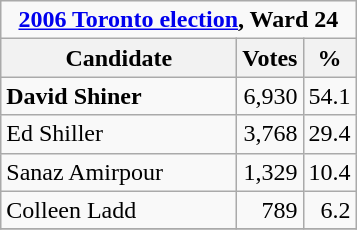<table class="wikitable">
<tr>
<td Colspan="3" align="center"><strong><a href='#'>2006 Toronto election</a>, Ward 24</strong></td>
</tr>
<tr>
<th bgcolor="#DDDDFF" width="150px">Candidate</th>
<th bgcolor="#DDDDFF">Votes</th>
<th bgcolor="#DDDDFF">%</th>
</tr>
<tr>
<td><strong>David Shiner</strong></td>
<td align=right>6,930</td>
<td align=right>54.1</td>
</tr>
<tr>
<td>Ed Shiller</td>
<td align=right>3,768</td>
<td align=right>29.4</td>
</tr>
<tr>
<td>Sanaz Amirpour</td>
<td align=right>1,329</td>
<td align=right>10.4</td>
</tr>
<tr>
<td>Colleen Ladd</td>
<td align=right>789</td>
<td align=right>6.2</td>
</tr>
<tr>
</tr>
</table>
